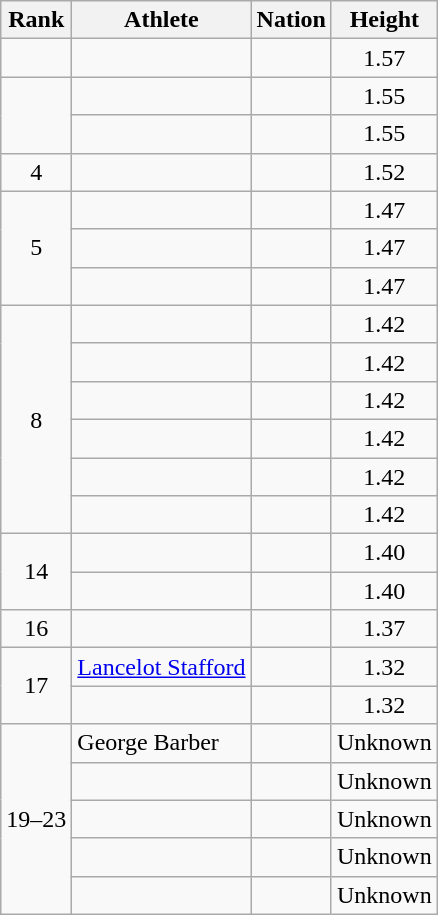<table class="wikitable sortable" style="text-align:center;">
<tr>
<th>Rank</th>
<th>Athlete</th>
<th>Nation</th>
<th>Height</th>
</tr>
<tr>
<td></td>
<td align=left></td>
<td align=left></td>
<td>1.57</td>
</tr>
<tr>
<td rowspan=2></td>
<td align=left></td>
<td align=left></td>
<td>1.55</td>
</tr>
<tr>
<td align=left></td>
<td align=left></td>
<td>1.55</td>
</tr>
<tr>
<td>4</td>
<td align=left></td>
<td align=left></td>
<td>1.52</td>
</tr>
<tr>
<td rowspan=3>5</td>
<td align=left></td>
<td align=left></td>
<td>1.47</td>
</tr>
<tr>
<td align=left></td>
<td align=left></td>
<td>1.47</td>
</tr>
<tr>
<td align=left></td>
<td align=left></td>
<td>1.47</td>
</tr>
<tr>
<td rowspan=6>8</td>
<td align=left></td>
<td align=left></td>
<td>1.42</td>
</tr>
<tr>
<td align=left></td>
<td align=left></td>
<td>1.42</td>
</tr>
<tr>
<td align=left></td>
<td align=left></td>
<td>1.42</td>
</tr>
<tr>
<td align=left></td>
<td align=left></td>
<td>1.42</td>
</tr>
<tr>
<td align=left></td>
<td align=left></td>
<td>1.42</td>
</tr>
<tr>
<td align=left></td>
<td align=left></td>
<td>1.42</td>
</tr>
<tr>
<td rowspan=2>14</td>
<td align=left></td>
<td align=left></td>
<td>1.40</td>
</tr>
<tr>
<td align=left></td>
<td align=left></td>
<td>1.40</td>
</tr>
<tr>
<td>16</td>
<td align=left></td>
<td align=left></td>
<td>1.37</td>
</tr>
<tr>
<td rowspan=2>17</td>
<td align=left><a href='#'>Lancelot Stafford</a></td>
<td align=left></td>
<td>1.32</td>
</tr>
<tr>
<td align=left></td>
<td align=left></td>
<td>1.32</td>
</tr>
<tr>
<td rowspan=5>19–23</td>
<td align=left>George Barber</td>
<td align=left></td>
<td data-sort-value=1.00>Unknown</td>
</tr>
<tr>
<td align=left></td>
<td align=left></td>
<td data-sort-value=1.00>Unknown</td>
</tr>
<tr>
<td align=left></td>
<td align=left></td>
<td data-sort-value=1.00>Unknown</td>
</tr>
<tr>
<td align=left></td>
<td align=left></td>
<td data-sort-value=1.00>Unknown</td>
</tr>
<tr>
<td align=left></td>
<td align=left></td>
<td data-sort-value=1.00>Unknown</td>
</tr>
</table>
